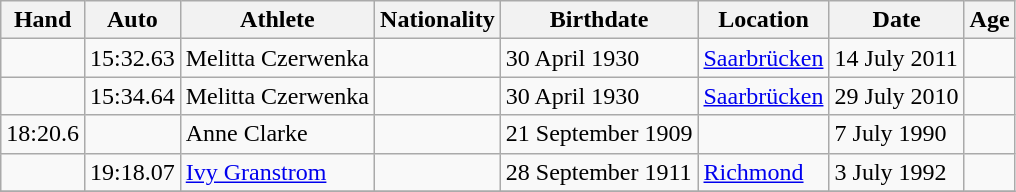<table class="wikitable">
<tr>
<th>Hand</th>
<th>Auto</th>
<th>Athlete</th>
<th>Nationality</th>
<th>Birthdate</th>
<th>Location</th>
<th>Date</th>
<th>Age</th>
</tr>
<tr>
<td></td>
<td>15:32.63</td>
<td>Melitta Czerwenka</td>
<td></td>
<td>30 April 1930</td>
<td><a href='#'>Saarbrücken</a></td>
<td>14 July 2011</td>
<td></td>
</tr>
<tr>
<td></td>
<td>15:34.64</td>
<td>Melitta Czerwenka</td>
<td></td>
<td>30 April 1930</td>
<td><a href='#'>Saarbrücken</a></td>
<td>29 July 2010</td>
<td></td>
</tr>
<tr>
<td>18:20.6</td>
<td></td>
<td>Anne Clarke</td>
<td></td>
<td>21 September 1909</td>
<td></td>
<td>7 July 1990</td>
<td></td>
</tr>
<tr>
<td></td>
<td>19:18.07</td>
<td><a href='#'>Ivy Granstrom</a></td>
<td></td>
<td>28 September 1911</td>
<td><a href='#'>Richmond</a></td>
<td>3 July 1992</td>
<td></td>
</tr>
<tr>
</tr>
</table>
